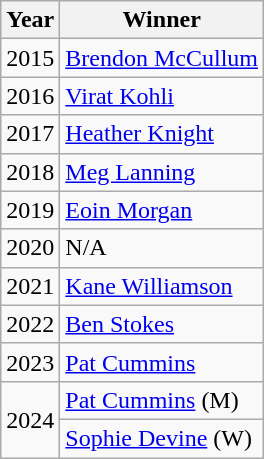<table class="wikitable">
<tr>
<th>Year</th>
<th>Winner</th>
</tr>
<tr>
<td>2015</td>
<td> <a href='#'>Brendon McCullum</a></td>
</tr>
<tr>
<td>2016</td>
<td> <a href='#'>Virat Kohli</a></td>
</tr>
<tr>
<td>2017</td>
<td> <a href='#'>Heather Knight</a></td>
</tr>
<tr>
<td>2018</td>
<td> <a href='#'>Meg Lanning</a></td>
</tr>
<tr>
<td>2019</td>
<td> <a href='#'>Eoin Morgan</a></td>
</tr>
<tr>
<td>2020</td>
<td>N/A</td>
</tr>
<tr>
<td>2021</td>
<td>  <a href='#'>Kane Williamson</a></td>
</tr>
<tr>
<td>2022</td>
<td> <a href='#'>Ben Stokes</a></td>
</tr>
<tr>
<td>2023</td>
<td> <a href='#'>Pat Cummins</a></td>
</tr>
<tr>
<td rowspan="2">2024</td>
<td> <a href='#'>Pat Cummins</a> (M)</td>
</tr>
<tr>
<td> <a href='#'>Sophie Devine</a> (W)</td>
</tr>
</table>
